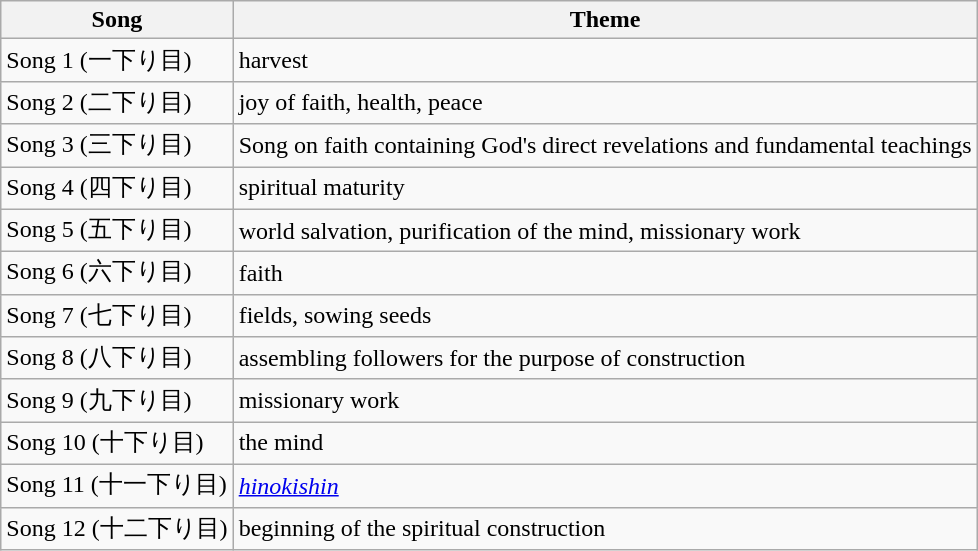<table class="wikitable">
<tr>
<th>Song</th>
<th>Theme</th>
</tr>
<tr>
<td>Song 1 (一下り目)</td>
<td>harvest</td>
</tr>
<tr>
<td>Song 2 (二下り目)</td>
<td>joy of faith, health, peace</td>
</tr>
<tr>
<td>Song 3 (三下り目)</td>
<td>Song on faith containing God's direct revelations and fundamental teachings</td>
</tr>
<tr>
<td>Song 4 (四下り目)</td>
<td>spiritual maturity</td>
</tr>
<tr>
<td>Song 5 (五下り目)</td>
<td>world salvation, purification of the mind, missionary work</td>
</tr>
<tr>
<td>Song 6 (六下り目)</td>
<td>faith</td>
</tr>
<tr>
<td>Song 7 (七下り目)</td>
<td>fields, sowing seeds</td>
</tr>
<tr>
<td>Song 8 (八下り目)</td>
<td>assembling followers for the purpose of construction</td>
</tr>
<tr>
<td>Song 9 (九下り目)</td>
<td>missionary work</td>
</tr>
<tr>
<td>Song 10 (十下り目)</td>
<td>the mind</td>
</tr>
<tr>
<td>Song 11 (十一下り目)</td>
<td><em><a href='#'>hinokishin</a></em></td>
</tr>
<tr>
<td>Song 12 (十二下り目)</td>
<td>beginning of the spiritual construction</td>
</tr>
</table>
